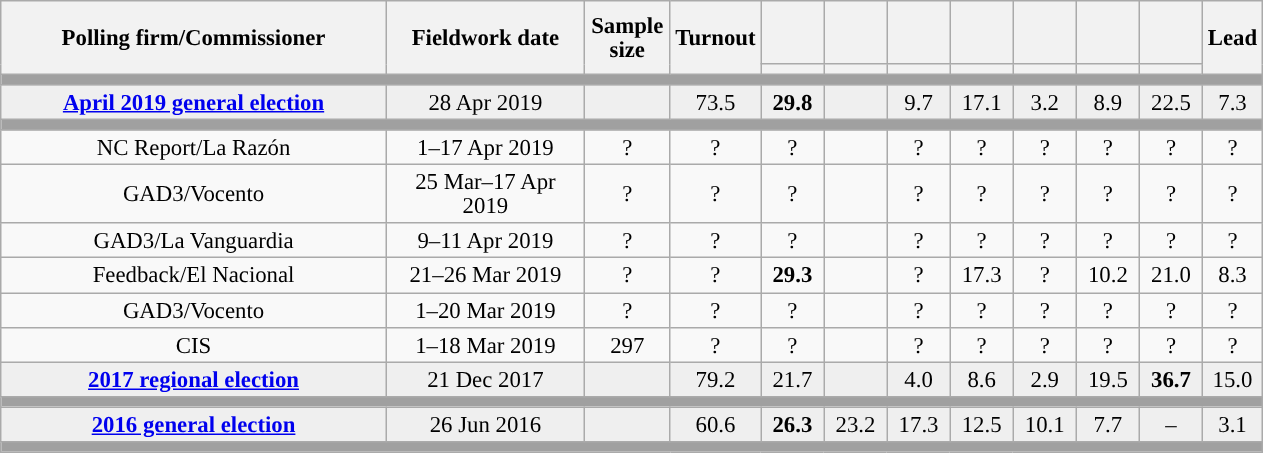<table class="wikitable collapsible collapsed" style="text-align:center; font-size:95%; line-height:16px;">
<tr style="height:42px;">
<th style="width:250px;" rowspan="2">Polling firm/Commissioner</th>
<th style="width:125px;" rowspan="2">Fieldwork date</th>
<th style="width:50px;" rowspan="2">Sample size</th>
<th style="width:45px;" rowspan="2">Turnout</th>
<th style="width:35px;"></th>
<th style="width:35px;"></th>
<th style="width:35px;"></th>
<th style="width:35px;"></th>
<th style="width:35px;"></th>
<th style="width:35px;"></th>
<th style="width:35px;"></th>
<th style="width:30px;" rowspan="2">Lead</th>
</tr>
<tr>
<th style="color:inherit;background:"></th>
<th style="color:inherit;background:"></th>
<th style="color:inherit;background:"></th>
<th style="color:inherit;background:"></th>
<th style="color:inherit;background:"></th>
<th style="color:inherit;background:"></th>
<th style="color:inherit;background:"></th>
</tr>
<tr>
<td colspan="12" style="background:#A0A0A0"></td>
</tr>
<tr style="background:#EFEFEF;">
<td><strong><a href='#'>April 2019 general election</a></strong></td>
<td>28 Apr 2019</td>
<td></td>
<td>73.5</td>
<td><strong>29.8</strong><br></td>
<td></td>
<td>9.7<br></td>
<td>17.1<br></td>
<td>3.2<br></td>
<td>8.9<br></td>
<td>22.5<br></td>
<td style="background:">7.3</td>
</tr>
<tr>
<td colspan="12" style="background:#A0A0A0"></td>
</tr>
<tr>
<td>NC Report/La Razón</td>
<td>1–17 Apr 2019</td>
<td>?</td>
<td>?</td>
<td>?<br></td>
<td></td>
<td>?<br></td>
<td>?<br></td>
<td>?<br></td>
<td>?<br></td>
<td>?<br></td>
<td style="background:">?</td>
</tr>
<tr>
<td>GAD3/Vocento</td>
<td>25 Mar–17 Apr 2019</td>
<td>?</td>
<td>?</td>
<td>?<br></td>
<td></td>
<td>?<br></td>
<td>?<br></td>
<td>?<br></td>
<td>?<br></td>
<td>?<br></td>
<td style="background:">?</td>
</tr>
<tr>
<td>GAD3/La Vanguardia</td>
<td>9–11 Apr 2019</td>
<td>?</td>
<td>?</td>
<td>?<br></td>
<td></td>
<td>?<br></td>
<td>?<br></td>
<td>?<br></td>
<td>?<br></td>
<td>?<br></td>
<td style="background:">?</td>
</tr>
<tr>
<td>Feedback/El Nacional</td>
<td>21–26 Mar 2019</td>
<td>?</td>
<td>?</td>
<td><strong>29.3</strong><br></td>
<td></td>
<td>?<br></td>
<td>17.3<br></td>
<td>?<br></td>
<td>10.2<br></td>
<td>21.0<br></td>
<td style="background:">8.3</td>
</tr>
<tr>
<td>GAD3/Vocento</td>
<td>1–20 Mar 2019</td>
<td>?</td>
<td>?</td>
<td>?<br></td>
<td></td>
<td>?<br></td>
<td>?<br></td>
<td>?<br></td>
<td>?<br></td>
<td>?<br></td>
<td style="background:">?</td>
</tr>
<tr>
<td>CIS</td>
<td>1–18 Mar 2019</td>
<td>297</td>
<td>?</td>
<td>?<br></td>
<td></td>
<td>?<br></td>
<td>?<br></td>
<td>?<br></td>
<td>?<br></td>
<td>?<br></td>
<td style="background:">?</td>
</tr>
<tr style="background:#EFEFEF;">
<td><strong><a href='#'>2017 regional election</a></strong></td>
<td>21 Dec 2017</td>
<td></td>
<td>79.2</td>
<td>21.7<br></td>
<td></td>
<td>4.0<br></td>
<td>8.6<br></td>
<td>2.9<br></td>
<td>19.5<br></td>
<td><strong>36.7</strong><br></td>
<td style="background:">15.0</td>
</tr>
<tr>
<td colspan="12" style="background:#A0A0A0"></td>
</tr>
<tr style="background:#EFEFEF;">
<td><strong><a href='#'>2016 general election</a></strong></td>
<td>26 Jun 2016</td>
<td></td>
<td>60.6</td>
<td><strong>26.3</strong><br></td>
<td>23.2<br></td>
<td>17.3<br></td>
<td>12.5<br></td>
<td>10.1<br></td>
<td>7.7<br></td>
<td>–</td>
<td style="background:">3.1</td>
</tr>
<tr>
<td colspan="12" style="background:#A0A0A0"></td>
</tr>
</table>
